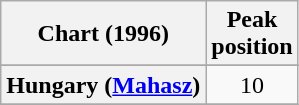<table class="wikitable sortable plainrowheaders" style="text-align:center;">
<tr>
<th scope="col">Chart (1996)</th>
<th scope="col">Peak<br>position</th>
</tr>
<tr>
</tr>
<tr>
<th scope="row">Hungary (<a href='#'>Mahasz</a>)</th>
<td>10</td>
</tr>
<tr>
</tr>
</table>
